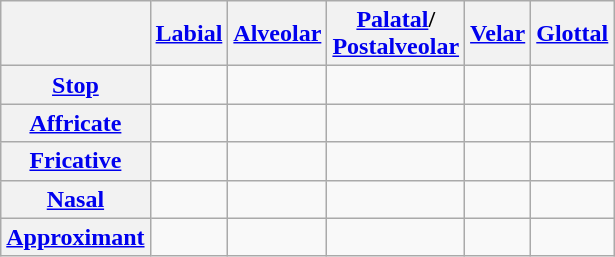<table class="wikitable" style="text-align: center;">
<tr>
<th></th>
<th><a href='#'>Labial</a></th>
<th><a href='#'>Alveolar</a></th>
<th><a href='#'>Palatal</a>/<br><a href='#'>Postalveolar</a></th>
<th><a href='#'>Velar</a></th>
<th><a href='#'>Glottal</a></th>
</tr>
<tr>
<th><a href='#'>Stop</a></th>
<td></td>
<td></td>
<td></td>
<td></td>
<td></td>
</tr>
<tr>
<th><a href='#'>Affricate</a></th>
<td></td>
<td></td>
<td></td>
<td></td>
<td></td>
</tr>
<tr>
<th><a href='#'>Fricative</a></th>
<td></td>
<td></td>
<td></td>
<td></td>
<td></td>
</tr>
<tr>
<th><a href='#'>Nasal</a></th>
<td></td>
<td></td>
<td></td>
<td></td>
<td></td>
</tr>
<tr>
<th><a href='#'>Approximant</a></th>
<td></td>
<td></td>
<td></td>
<td></td>
<td></td>
</tr>
</table>
